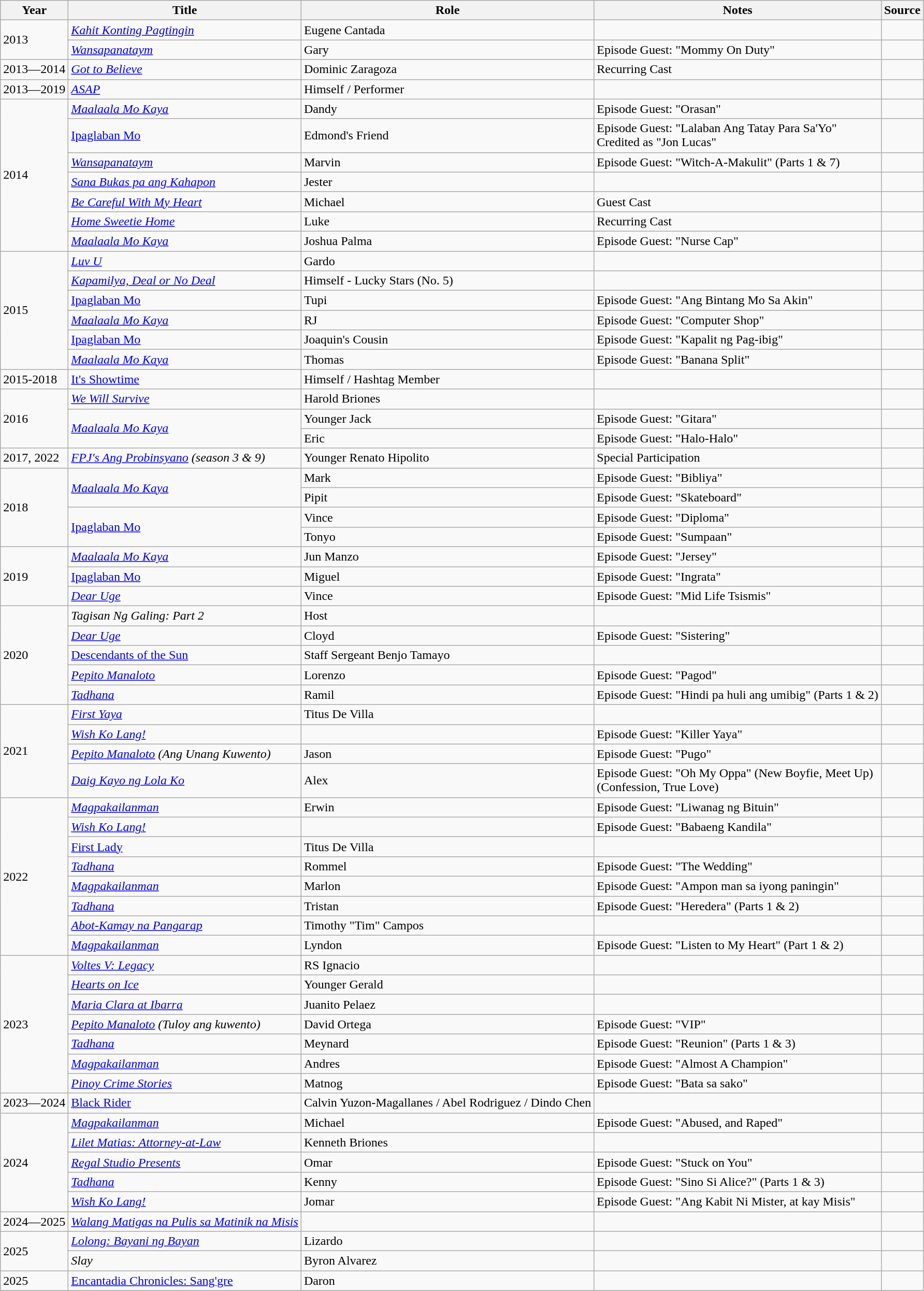<table class="wikitable sortable">
<tr>
<th>Year</th>
<th>Title</th>
<th>Role</th>
<th class="unsortable">Notes</th>
<th class="unsortable">Source</th>
</tr>
<tr>
<td rowspan="2">2013 </td>
<td><em><a href='#'>Kahit Konting Pagtingin</a></em></td>
<td>Eugene Cantada</td>
<td></td>
<td></td>
</tr>
<tr>
<td><em><a href='#'>Wansapanataym</a></em></td>
<td>Gary</td>
<td>Episode Guest: "Mommy On Duty"</td>
<td></td>
</tr>
<tr>
<td>2013—2014</td>
<td><em><a href='#'>Got to Believe</a></em></td>
<td>Dominic Zaragoza</td>
<td>Recurring Cast</td>
<td></td>
</tr>
<tr>
<td>2013—2019</td>
<td><em><a href='#'>ASAP</a></em></td>
<td>Himself / Performer</td>
<td></td>
<td></td>
</tr>
<tr>
<td rowspan="7">2014</td>
<td><em><a href='#'>Maalaala Mo Kaya</a></em></td>
<td>Dandy</td>
<td>Episode Guest: "Orasan"</td>
<td></td>
</tr>
<tr>
<td><em><a href='#'></em>Ipaglaban Mo<em></a></em></td>
<td>Edmond's Friend</td>
<td>Episode Guest: "Lalaban Ang Tatay Para Sa'Yo" <br> Credited as "Jon Lucas"</td>
<td></td>
</tr>
<tr>
<td><em><a href='#'>Wansapanataym</a></em></td>
<td>Marvin</td>
<td>Episode Guest: "Witch-A-Makulit" (Parts 1 & 7)</td>
<td></td>
</tr>
<tr>
<td><em><a href='#'>Sana Bukas pa ang Kahapon</a></em></td>
<td>Jester</td>
<td></td>
<td></td>
</tr>
<tr>
<td><em><a href='#'>Be Careful With My Heart</a></em></td>
<td>Michael</td>
<td>Guest Cast</td>
<td></td>
</tr>
<tr>
<td><em><a href='#'>Home Sweetie Home</a></em></td>
<td>Luke</td>
<td>Recurring Cast</td>
<td></td>
</tr>
<tr>
<td><em><a href='#'>Maalaala Mo Kaya</a></em></td>
<td>Joshua Palma</td>
<td>Episode Guest: "Nurse Cap"</td>
<td></td>
</tr>
<tr>
<td rowspan="6">2015</td>
<td><em><a href='#'>Luv U</a></em></td>
<td>Gardo</td>
<td></td>
<td></td>
</tr>
<tr>
<td><em><a href='#'>Kapamilya, Deal or No Deal</a></em></td>
<td>Himself - Lucky Stars (No. 5)</td>
<td></td>
<td></td>
</tr>
<tr>
<td><em><a href='#'></em>Ipaglaban Mo<em></a></em></td>
<td>Tupi</td>
<td>Episode Guest: "Ang Bintang Mo Sa Akin"</td>
<td></td>
</tr>
<tr>
<td><em><a href='#'>Maalaala Mo Kaya</a></em></td>
<td>RJ</td>
<td>Episode Guest: "Computer Shop"</td>
<td></td>
</tr>
<tr>
<td><em><a href='#'></em>Ipaglaban Mo<em></a></em></td>
<td>Joaquin's Cousin</td>
<td>Episode Guest: "Kapalit ng Pag-ibig"</td>
<td></td>
</tr>
<tr>
<td><em><a href='#'>Maalaala Mo Kaya</a></em></td>
<td>Thomas</td>
<td>Episode Guest: "Banana Split"</td>
<td></td>
</tr>
<tr>
<td>2015-2018</td>
<td><em><a href='#'></em>It's Showtime<em></a></em></td>
<td>Himself / Hashtag Member</td>
<td></td>
<td></td>
</tr>
<tr>
<td rowspan="3">2016</td>
<td><em><a href='#'>We Will Survive</a></em></td>
<td>Harold Briones</td>
<td></td>
<td></td>
</tr>
<tr>
<td rowspan="2"><em><a href='#'>Maalaala Mo Kaya</a></em></td>
<td>Younger Jack</td>
<td>Episode Guest: "Gitara"</td>
<td></td>
</tr>
<tr>
<td>Eric</td>
<td>Episode Guest: "Halo-Halo"</td>
<td></td>
</tr>
<tr>
<td>2017, 2022</td>
<td><em><a href='#'>FPJ's Ang Probinsyano</a> (season 3 & 9)</em></td>
<td>Younger Renato Hipolito</td>
<td>Special Participation</td>
<td></td>
</tr>
<tr>
<td rowspan=4>2018</td>
<td rowspan="2"><em><a href='#'>Maalaala Mo Kaya</a></em></td>
<td>Mark</td>
<td>Episode Guest: "Bibliya"</td>
<td></td>
</tr>
<tr>
<td>Pipit</td>
<td>Episode Guest: "Skateboard"</td>
<td></td>
</tr>
<tr>
<td rowspan="2"><em><a href='#'></em>Ipaglaban Mo<em></a></em></td>
<td>Vince</td>
<td>Episode Guest: "Diploma"</td>
<td></td>
</tr>
<tr>
<td>Tonyo</td>
<td>Episode Guest: "Sumpaan"</td>
<td></td>
</tr>
<tr>
<td Rowspan="3">2019</td>
<td><em><a href='#'>Maalaala Mo Kaya</a></em></td>
<td>Jun Manzo</td>
<td>Episode Guest: "Jersey"</td>
<td></td>
</tr>
<tr>
<td><em><a href='#'></em>Ipaglaban Mo<em></a></em></td>
<td>Miguel</td>
<td>Episode Guest: "Ingrata"</td>
<td></td>
</tr>
<tr>
<td><em><a href='#'>Dear Uge</a></em></td>
<td>Vince</td>
<td>Episode Guest: "Mid Life Tsismis"</td>
<td></td>
</tr>
<tr>
<td rowspan=5>2020</td>
<td><em>Tagisan Ng Galing: Part 2</em></td>
<td>Host</td>
<td></td>
<td></td>
</tr>
<tr>
<td><em><a href='#'>Dear Uge</a></em></td>
<td>Cloyd</td>
<td>Episode Guest: "Sistering"</td>
<td></td>
</tr>
<tr>
<td><em><a href='#'></em>Descendants of the Sun<em></a></em></td>
<td>Staff Sergeant Benjo Tamayo</td>
<td></td>
<td></td>
</tr>
<tr>
<td><em><a href='#'>Pepito Manaloto</a></em></td>
<td>Lorenzo</td>
<td>Episode Guest: "Pagod"</td>
<td></td>
</tr>
<tr>
<td><em><a href='#'>Tadhana</a></em></td>
<td>Ramil</td>
<td>Episode Guest: "Hindi pa huli ang umibig" (Parts 1 & 2)</td>
<td></td>
</tr>
<tr>
<td Rowspan="4">2021</td>
<td><em><a href='#'>First Yaya</a></em></td>
<td>Titus De Villa</td>
<td></td>
<td></td>
</tr>
<tr>
<td><em><a href='#'>Wish Ko Lang!</a></em></td>
<td></td>
<td>Episode Guest: "Killer Yaya"</td>
<td></td>
</tr>
<tr>
<td><em><a href='#'>Pepito Manaloto</a> (Ang Unang Kuwento)</em></td>
<td>Jason</td>
<td>Episode Guest: "Pugo"</td>
<td></td>
</tr>
<tr>
<td><em><a href='#'>Daig Kayo ng Lola Ko</a></em></td>
<td>Alex</td>
<td>Episode Guest: "Oh My Oppa" (New Boyfie, Meet Up) <br> (Confession, True Love)</td>
<td></td>
</tr>
<tr>
<td rowspan="8">2022</td>
<td><em><a href='#'>Magpakailanman</a></em></td>
<td>Erwin</td>
<td>Episode Guest: "Liwanag ng Bituin"</td>
<td></td>
</tr>
<tr>
<td><em><a href='#'>Wish Ko Lang!</a></em></td>
<td></td>
<td>Episode Guest: "Babaeng Kandila"</td>
<td></td>
</tr>
<tr>
<td><em><a href='#'></em>First Lady<em></a></em></td>
<td>Titus De Villa</td>
<td></td>
<td></td>
</tr>
<tr>
<td><em><a href='#'>Tadhana</a></em></td>
<td>Rommel</td>
<td>Episode Guest: "The Wedding"</td>
<td></td>
</tr>
<tr>
<td><em><a href='#'>Magpakailanman</a></em></td>
<td>Marlon</td>
<td>Episode Guest: "Ampon man sa iyong paningin"</td>
<td></td>
</tr>
<tr>
<td><em><a href='#'> Tadhana</a></em></td>
<td>Tristan</td>
<td>Episode Guest: "Heredera" (Parts 1 & 2)</td>
<td></td>
</tr>
<tr>
<td><em><a href='#'>Abot-Kamay na Pangarap</a></em></td>
<td>Timothy "Tim" Campos</td>
<td></td>
<td></td>
</tr>
<tr>
<td><em><a href='#'>Magpakailanman</a></em></td>
<td>Lyndon</td>
<td>Episode Guest: "Listen to My Heart" (Part 1 & 2)</td>
<td></td>
</tr>
<tr>
<td rowspan="7">2023</td>
<td><em><a href='#'>Voltes V: Legacy</a></em></td>
<td>RS Ignacio</td>
<td></td>
<td></td>
</tr>
<tr>
<td><em><a href='#'>Hearts on Ice</a></em></td>
<td>Younger Gerald</td>
<td></td>
<td></td>
</tr>
<tr>
<td><em><a href='#'>Maria Clara at Ibarra</a></em></td>
<td>Juanito Pelaez</td>
<td></td>
<td></td>
</tr>
<tr>
<td><em><a href='#'>Pepito Manaloto</a> (Tuloy ang kuwento)</em></td>
<td>David Ortega</td>
<td>Episode Guest: "VIP"</td>
<td></td>
</tr>
<tr>
<td><em><a href='#'> Tadhana</a></em></td>
<td>Meynard</td>
<td>Episode Guest: "Reunion" (Parts 1 & 3)</td>
<td></td>
</tr>
<tr>
<td><em><a href='#'>Magpakailanman</a></em></td>
<td>Andres</td>
<td>Episode Guest: "Almost A Champion"</td>
<td></td>
</tr>
<tr>
<td><em><a href='#'>Pinoy Crime Stories</a></em></td>
<td>Matnog</td>
<td>Episode Guest: "Bata sa sako"</td>
<td></td>
</tr>
<tr>
<td>2023—2024</td>
<td><em><a href='#'></em>Black Rider<em></a></em></td>
<td>Calvin Yuzon-Magallanes / Abel Rodriguez / Dindo Chen</td>
<td></td>
<td></td>
</tr>
<tr>
<td rowspan="5">2024</td>
<td><em><a href='#'>Magpakailanman</a></em></td>
<td>Michael</td>
<td>Episode Guest: "Abused, and Raped"</td>
<td></td>
</tr>
<tr>
<td><em><a href='#'>Lilet Matias: Attorney-at-Law</a></em></td>
<td>Kenneth Briones</td>
<td></td>
<td></td>
</tr>
<tr>
<td><em><a href='#'>Regal Studio Presents</a></em></td>
<td>Omar</td>
<td>Episode Guest: "Stuck on You"</td>
<td></td>
</tr>
<tr>
<td><em><a href='#'> Tadhana</a></em></td>
<td>Kenny</td>
<td>Episode Guest: "Sino Si Alice?" (Parts 1 & 3)</td>
<td></td>
</tr>
<tr>
<td><em><a href='#'>Wish Ko Lang!</a></em></td>
<td>Jomar</td>
<td>Episode Guest: "Ang Kabit Ni Mister, at kay Misis"</td>
<td></td>
</tr>
<tr>
<td>2024—2025</td>
<td><a href='#'><em>Walang Matigas na Pulis sa Matinik na Misis</em></a></td>
<td></td>
<td></td>
<td></td>
</tr>
<tr>
<td rowspan="2">2025</td>
<td><em><a href='#'>Lolong: Bayani ng Bayan</a></em></td>
<td>Lizardo</td>
<td></td>
<td></td>
</tr>
<tr>
<td><em>Slay</em></td>
<td>Byron Alvarez</td>
<td></td>
<td></td>
</tr>
<tr>
<td>2025</td>
<td><a href='#'>Encantadia Chronicles: Sang'gre</a></td>
<td>Daron</td>
<td></td>
<td></td>
</tr>
</table>
